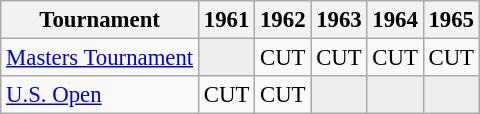<table class="wikitable" style="font-size:95%;text-align:center;">
<tr>
<th>Tournament</th>
<th>1961</th>
<th>1962</th>
<th>1963</th>
<th>1964</th>
<th>1965</th>
</tr>
<tr>
<td align=left><a href='#'>Masters Tournament</a></td>
<td style="background:#eeeeee;"></td>
<td>CUT</td>
<td>CUT</td>
<td>CUT</td>
<td>CUT</td>
</tr>
<tr>
<td align=left><a href='#'>U.S. Open</a></td>
<td>CUT</td>
<td>CUT</td>
<td style="background:#eeeeee;"></td>
<td style="background:#eeeeee;"></td>
<td style="background:#eeeeee;"></td>
</tr>
</table>
